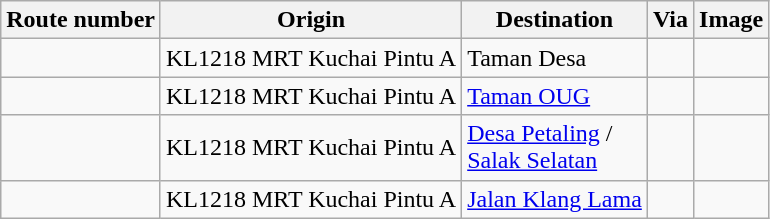<table class="wikitable">
<tr>
<th>Route number</th>
<th>Origin</th>
<th>Destination</th>
<th>Via</th>
<th>Image</th>
</tr>
<tr>
<td></td>
<td>KL1218 MRT Kuchai Pintu A</td>
<td>Taman Desa</td>
<td><br></td>
<td></td>
</tr>
<tr>
<td></td>
<td>KL1218 MRT Kuchai Pintu A</td>
<td><a href='#'>Taman OUG</a></td>
<td><br></td>
<td></td>
</tr>
<tr>
<td></td>
<td>KL1218 MRT Kuchai Pintu A</td>
<td><a href='#'>Desa Petaling</a> / <br> <a href='#'>Salak Selatan</a></td>
<td><br></td>
<td></td>
</tr>
<tr>
<td></td>
<td>KL1218 MRT Kuchai Pintu A</td>
<td><a href='#'>Jalan Klang Lama</a></td>
<td><br></td>
<td></td>
</tr>
</table>
